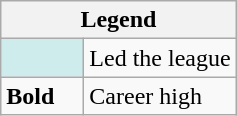<table class="wikitable">
<tr>
<th colspan="2">Legend</th>
</tr>
<tr>
<td style="background:#cfecec; width:3em;"></td>
<td>Led the league</td>
</tr>
<tr>
<td><strong>Bold</strong></td>
<td>Career high</td>
</tr>
</table>
